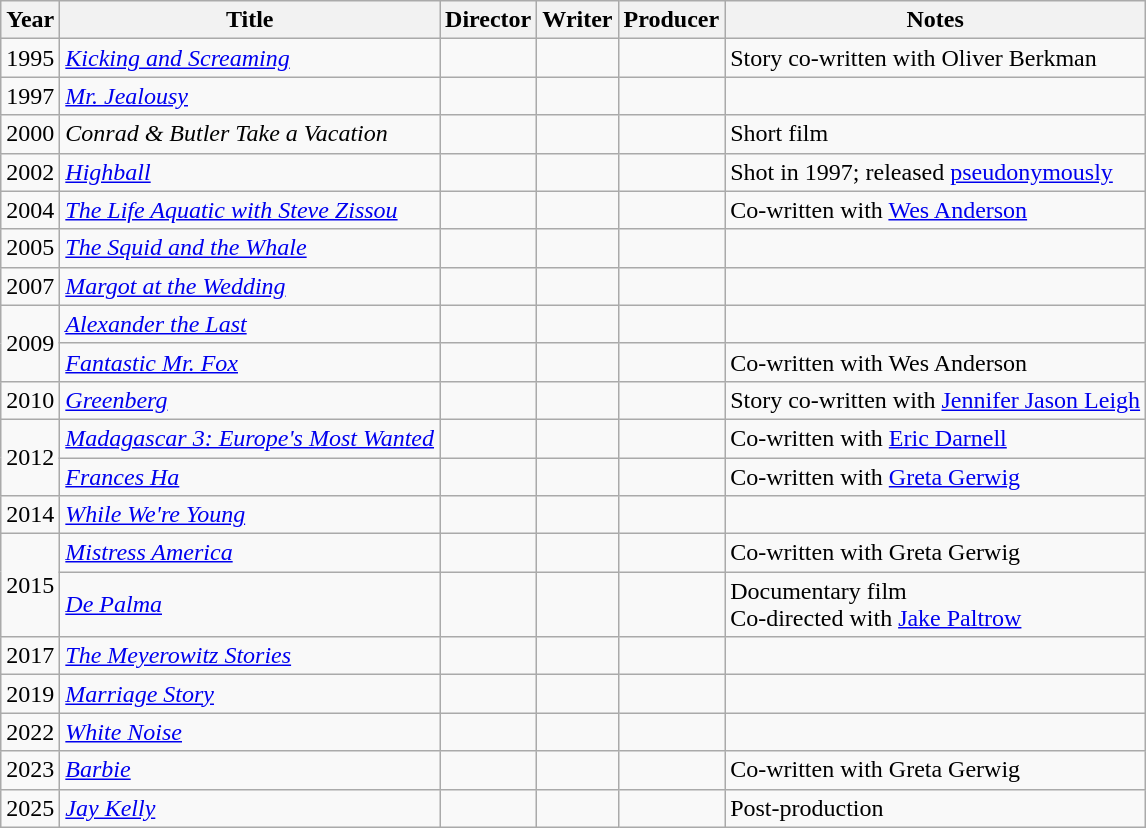<table class="wikitable">
<tr>
<th>Year</th>
<th>Title</th>
<th>Director</th>
<th>Writer</th>
<th>Producer</th>
<th>Notes</th>
</tr>
<tr>
<td>1995</td>
<td><em><a href='#'>Kicking and Screaming</a></em></td>
<td></td>
<td></td>
<td></td>
<td>Story co-written with Oliver Berkman</td>
</tr>
<tr>
<td>1997</td>
<td><em><a href='#'>Mr. Jealousy</a></em></td>
<td></td>
<td></td>
<td></td>
<td></td>
</tr>
<tr>
<td>2000</td>
<td><em>Conrad & Butler Take a Vacation</em></td>
<td></td>
<td></td>
<td></td>
<td>Short film</td>
</tr>
<tr>
<td>2002</td>
<td><em><a href='#'>Highball</a></em></td>
<td></td>
<td></td>
<td></td>
<td>Shot in 1997; released <a href='#'>pseudonymously</a></td>
</tr>
<tr>
<td>2004</td>
<td><em><a href='#'>The Life Aquatic with Steve Zissou</a></em></td>
<td></td>
<td></td>
<td></td>
<td>Co-written with <a href='#'>Wes Anderson</a></td>
</tr>
<tr>
<td>2005</td>
<td><em><a href='#'>The Squid and the Whale</a></em></td>
<td></td>
<td></td>
<td></td>
<td></td>
</tr>
<tr>
<td>2007</td>
<td><em><a href='#'>Margot at the Wedding</a></em></td>
<td></td>
<td></td>
<td></td>
<td></td>
</tr>
<tr>
<td rowspan=2>2009</td>
<td><em><a href='#'>Alexander the Last</a></em></td>
<td></td>
<td></td>
<td></td>
<td></td>
</tr>
<tr>
<td><em><a href='#'>Fantastic Mr. Fox</a></em></td>
<td></td>
<td></td>
<td></td>
<td>Co-written with Wes Anderson</td>
</tr>
<tr>
<td>2010</td>
<td><em><a href='#'>Greenberg</a></em></td>
<td></td>
<td></td>
<td></td>
<td>Story co-written with <a href='#'>Jennifer Jason Leigh</a></td>
</tr>
<tr>
<td rowspan=2>2012</td>
<td><em><a href='#'>Madagascar 3: Europe's Most Wanted</a></em></td>
<td></td>
<td></td>
<td></td>
<td>Co-written with <a href='#'>Eric Darnell</a></td>
</tr>
<tr>
<td><em><a href='#'>Frances Ha</a></em></td>
<td></td>
<td></td>
<td></td>
<td>Co-written with <a href='#'>Greta Gerwig</a></td>
</tr>
<tr>
<td>2014</td>
<td><em><a href='#'>While We're Young</a></em></td>
<td></td>
<td></td>
<td></td>
<td></td>
</tr>
<tr>
<td rowspan="2">2015</td>
<td><em><a href='#'>Mistress America</a></em></td>
<td></td>
<td></td>
<td></td>
<td>Co-written with Greta Gerwig</td>
</tr>
<tr>
<td><em><a href='#'>De Palma</a></em></td>
<td></td>
<td></td>
<td></td>
<td>Documentary film<br>Co-directed with <a href='#'>Jake Paltrow</a></td>
</tr>
<tr>
<td>2017</td>
<td><em><a href='#'>The Meyerowitz Stories</a></em></td>
<td></td>
<td></td>
<td></td>
<td></td>
</tr>
<tr>
<td>2019</td>
<td><em><a href='#'>Marriage Story</a></em></td>
<td></td>
<td></td>
<td></td>
<td></td>
</tr>
<tr>
<td>2022</td>
<td><em><a href='#'>White Noise</a></em></td>
<td></td>
<td></td>
<td></td>
<td></td>
</tr>
<tr>
<td>2023</td>
<td><em><a href='#'>Barbie</a></em></td>
<td></td>
<td></td>
<td></td>
<td>Co-written with Greta Gerwig</td>
</tr>
<tr>
<td>2025</td>
<td><em><a href='#'>Jay Kelly</a></em></td>
<td></td>
<td></td>
<td></td>
<td>Post-production</td>
</tr>
</table>
